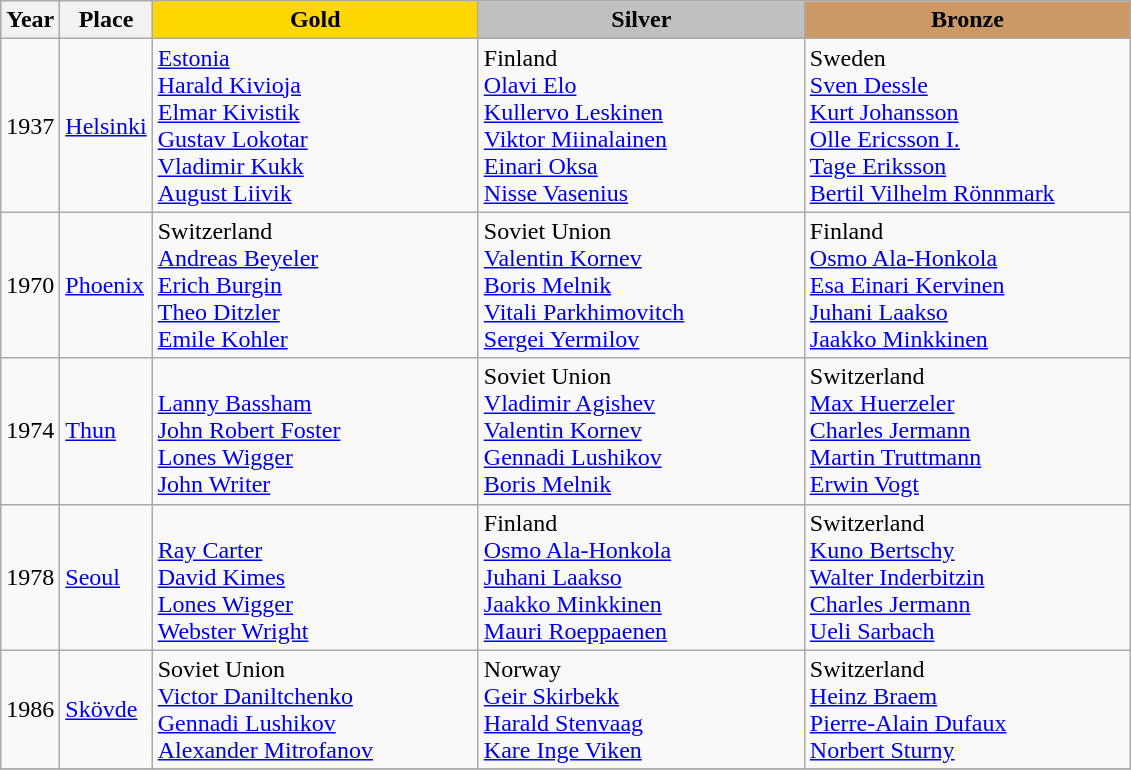<table class="wikitable">
<tr>
<th>Year</th>
<th>Place</th>
<th style="background:gold"    width="210">Gold</th>
<th style="background:silver"  width="210">Silver</th>
<th style="background:#cc9966" width="210">Bronze</th>
</tr>
<tr>
<td>1937</td>
<td> <a href='#'>Helsinki</a></td>
<td> <a href='#'>Estonia</a><br><a href='#'>Harald Kivioja</a><br><a href='#'>Elmar Kivistik</a><br><a href='#'>Gustav Lokotar</a><br><a href='#'>Vladimir Kukk</a><br><a href='#'>August Liivik</a></td>
<td> Finland<br><a href='#'>Olavi Elo</a><br><a href='#'>Kullervo Leskinen</a><br><a href='#'>Viktor Miinalainen</a><br><a href='#'>Einari Oksa</a><br><a href='#'>Nisse Vasenius</a></td>
<td> Sweden<br><a href='#'>Sven Dessle</a><br><a href='#'>Kurt Johansson</a><br><a href='#'>Olle Ericsson I.</a><br><a href='#'>Tage Eriksson</a><br><a href='#'>Bertil Vilhelm Rönnmark</a></td>
</tr>
<tr>
<td>1970</td>
<td> <a href='#'>Phoenix</a></td>
<td> Switzerland<br><a href='#'>Andreas Beyeler</a><br><a href='#'>Erich Burgin</a><br><a href='#'>Theo Ditzler</a><br><a href='#'>Emile Kohler</a></td>
<td> Soviet Union<br><a href='#'>Valentin Kornev</a><br><a href='#'>Boris Melnik</a><br><a href='#'>Vitali Parkhimovitch</a><br><a href='#'>Sergei Yermilov</a></td>
<td> Finland<br><a href='#'>Osmo Ala-Honkola</a><br><a href='#'>Esa Einari Kervinen</a><br><a href='#'>Juhani Laakso</a><br><a href='#'>Jaakko Minkkinen</a></td>
</tr>
<tr>
<td>1974</td>
<td> <a href='#'>Thun</a></td>
<td><br><a href='#'>Lanny Bassham</a><br><a href='#'>John Robert Foster</a><br><a href='#'>Lones Wigger</a><br><a href='#'>John Writer</a></td>
<td> Soviet Union<br><a href='#'>Vladimir Agishev</a><br><a href='#'>Valentin Kornev</a><br><a href='#'>Gennadi Lushikov</a><br><a href='#'>Boris Melnik</a></td>
<td> Switzerland<br><a href='#'>Max Huerzeler</a><br><a href='#'>Charles Jermann</a><br><a href='#'>Martin Truttmann</a><br><a href='#'>Erwin Vogt</a></td>
</tr>
<tr>
<td>1978</td>
<td> <a href='#'>Seoul</a></td>
<td><br><a href='#'>Ray Carter</a><br><a href='#'>David Kimes</a><br><a href='#'>Lones Wigger</a><br><a href='#'>Webster Wright</a></td>
<td> Finland<br><a href='#'>Osmo Ala-Honkola</a><br><a href='#'>Juhani Laakso</a><br><a href='#'>Jaakko Minkkinen</a><br><a href='#'>Mauri Roeppaenen</a></td>
<td> Switzerland<br><a href='#'>Kuno Bertschy</a><br><a href='#'>Walter Inderbitzin</a><br><a href='#'>Charles Jermann</a><br><a href='#'>Ueli Sarbach</a></td>
</tr>
<tr>
<td>1986</td>
<td> <a href='#'>Skövde</a></td>
<td> Soviet Union<br><a href='#'>Victor Daniltchenko</a><br><a href='#'>Gennadi Lushikov</a><br><a href='#'>Alexander Mitrofanov</a></td>
<td> Norway<br><a href='#'>Geir Skirbekk</a><br><a href='#'>Harald Stenvaag</a><br><a href='#'>Kare Inge Viken</a></td>
<td> Switzerland<br><a href='#'>Heinz Braem</a><br><a href='#'>Pierre-Alain Dufaux</a><br><a href='#'>Norbert Sturny</a></td>
</tr>
<tr>
</tr>
</table>
